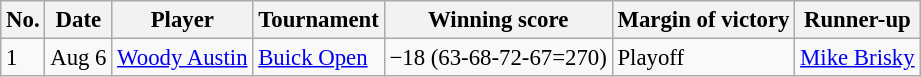<table class="wikitable" style="font-size:95%;">
<tr>
<th>No.</th>
<th>Date</th>
<th>Player</th>
<th>Tournament</th>
<th>Winning score</th>
<th>Margin of victory</th>
<th>Runner-up</th>
</tr>
<tr>
<td>1</td>
<td>Aug 6</td>
<td> <a href='#'>Woody Austin</a></td>
<td><a href='#'>Buick Open</a></td>
<td>−18 (63-68-72-67=270)</td>
<td>Playoff</td>
<td> <a href='#'>Mike Brisky</a></td>
</tr>
</table>
